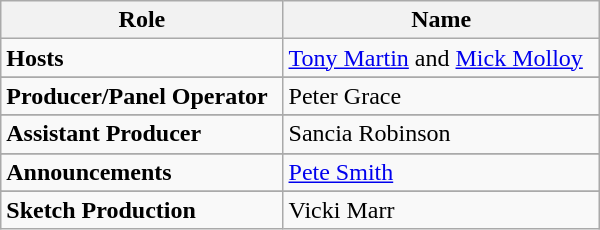<table width="400" class="wikitable">
<tr>
<th>Role</th>
<th>Name</th>
</tr>
<tr>
<td><strong>Hosts</strong></td>
<td><a href='#'>Tony Martin</a> and <a href='#'>Mick Molloy</a></td>
</tr>
<tr>
</tr>
<tr>
<td><strong>Producer/Panel Operator</strong></td>
<td>Peter Grace</td>
</tr>
<tr>
</tr>
<tr>
<td><strong>Assistant Producer</strong></td>
<td>Sancia Robinson</td>
</tr>
<tr>
</tr>
<tr>
<td><strong>Announcements</strong></td>
<td><a href='#'>Pete Smith</a></td>
</tr>
<tr>
</tr>
<tr>
<td><strong>Sketch Production</strong></td>
<td>Vicki Marr</td>
</tr>
</table>
